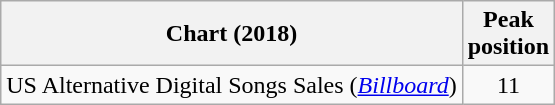<table class="wikitable sortable">
<tr>
<th>Chart (2018)</th>
<th>Peak<br>position</th>
</tr>
<tr>
<td>US Alternative Digital Songs Sales (<em><a href='#'>Billboard</a></em>)</td>
<td align=center>11</td>
</tr>
</table>
